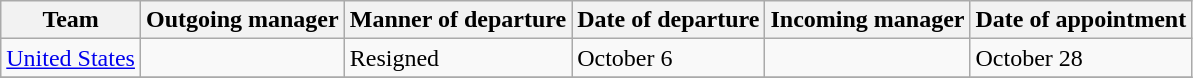<table class="wikitable sortable">
<tr>
<th>Team</th>
<th>Outgoing manager</th>
<th>Manner of departure</th>
<th>Date of departure</th>
<th>Incoming manager</th>
<th>Date of appointment</th>
</tr>
<tr>
<td><a href='#'>United States</a></td>
<td> </td>
<td>Resigned</td>
<td>October 6</td>
<td> </td>
<td>October 28</td>
</tr>
<tr>
</tr>
</table>
